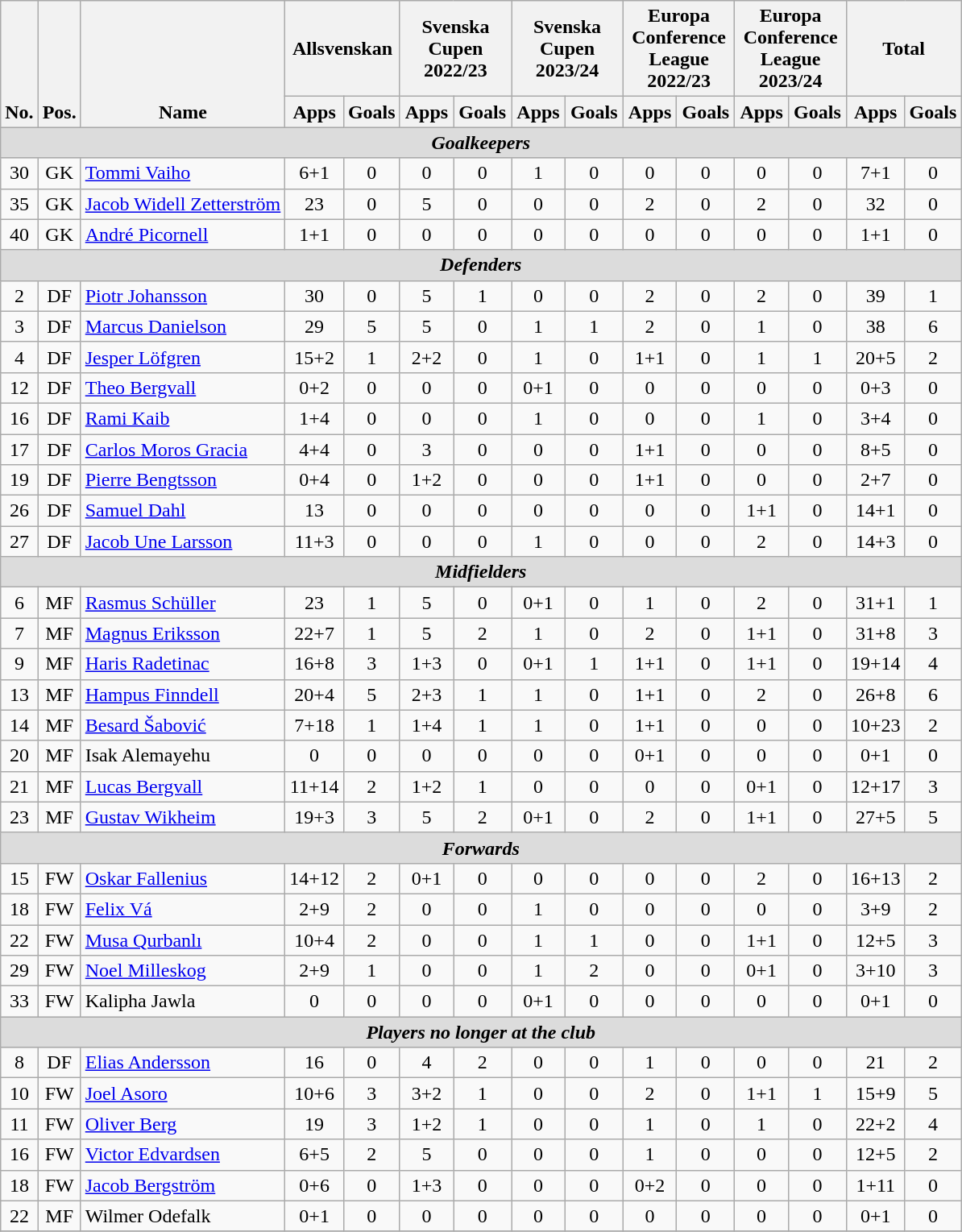<table class="wikitable sortable" style="text-align:center">
<tr>
<th rowspan="2" style="vertical-align:bottom;">No.</th>
<th rowspan="2" style="vertical-align:bottom;">Pos.</th>
<th rowspan="2" style="vertical-align:bottom;">Name</th>
<th colspan="2" style="width:85px;">Allsvenskan</th>
<th colspan="2" style="width:85px;">Svenska Cupen 2022/23</th>
<th colspan="2" style="width:85px;">Svenska Cupen 2023/24</th>
<th colspan="2" style="width:85px;">Europa Conference League 2022/23</th>
<th colspan="2" style="width:85px;">Europa Conference League 2023/24</th>
<th colspan="2" style="width:85px;">Total</th>
</tr>
<tr>
<th>Apps</th>
<th>Goals</th>
<th>Apps</th>
<th>Goals</th>
<th>Apps</th>
<th>Goals</th>
<th>Apps</th>
<th>Goals</th>
<th>Apps</th>
<th>Goals</th>
<th>Apps</th>
<th>Goals</th>
</tr>
<tr>
<th colspan=16 style=background:#dcdcdc; text-align:center><em>Goalkeepers</em></th>
</tr>
<tr>
<td>30</td>
<td>GK</td>
<td align="left"> <a href='#'>Tommi Vaiho</a></td>
<td>6+1</td>
<td>0</td>
<td>0</td>
<td>0</td>
<td>1</td>
<td>0</td>
<td>0</td>
<td>0</td>
<td>0</td>
<td>0</td>
<td>7+1</td>
<td>0</td>
</tr>
<tr>
<td>35</td>
<td>GK</td>
<td align="left"> <a href='#'>Jacob Widell Zetterström</a></td>
<td>23</td>
<td>0</td>
<td>5</td>
<td>0</td>
<td>0</td>
<td>0</td>
<td>2</td>
<td>0</td>
<td>2</td>
<td>0</td>
<td>32</td>
<td>0</td>
</tr>
<tr>
<td>40</td>
<td>GK</td>
<td align="left"> <a href='#'>André Picornell</a></td>
<td>1+1</td>
<td>0</td>
<td>0</td>
<td>0</td>
<td>0</td>
<td>0</td>
<td>0</td>
<td>0</td>
<td>0</td>
<td>0</td>
<td>1+1</td>
<td>0</td>
</tr>
<tr>
<th colspan=16 style=background:#dcdcdc; text-align:center><em>Defenders</em></th>
</tr>
<tr>
<td>2</td>
<td>DF</td>
<td align="left"> <a href='#'>Piotr Johansson</a></td>
<td>30</td>
<td>0</td>
<td>5</td>
<td>1</td>
<td>0</td>
<td>0</td>
<td>2</td>
<td>0</td>
<td>2</td>
<td>0</td>
<td>39</td>
<td>1</td>
</tr>
<tr>
<td>3</td>
<td>DF</td>
<td align="left"> <a href='#'>Marcus Danielson</a></td>
<td>29</td>
<td>5</td>
<td>5</td>
<td>0</td>
<td>1</td>
<td>1</td>
<td>2</td>
<td>0</td>
<td>1</td>
<td>0</td>
<td>38</td>
<td>6</td>
</tr>
<tr>
<td>4</td>
<td>DF</td>
<td align="left"> <a href='#'>Jesper Löfgren</a></td>
<td>15+2</td>
<td>1</td>
<td>2+2</td>
<td>0</td>
<td>1</td>
<td>0</td>
<td>1+1</td>
<td>0</td>
<td>1</td>
<td>1</td>
<td>20+5</td>
<td>2</td>
</tr>
<tr>
<td>12</td>
<td>DF</td>
<td align="left"> <a href='#'>Theo Bergvall</a></td>
<td>0+2</td>
<td>0</td>
<td>0</td>
<td>0</td>
<td>0+1</td>
<td>0</td>
<td>0</td>
<td>0</td>
<td>0</td>
<td>0</td>
<td>0+3</td>
<td>0</td>
</tr>
<tr>
<td>16</td>
<td>DF</td>
<td align="left"> <a href='#'>Rami Kaib</a></td>
<td>1+4</td>
<td>0</td>
<td>0</td>
<td>0</td>
<td>1</td>
<td>0</td>
<td>0</td>
<td>0</td>
<td>1</td>
<td>0</td>
<td>3+4</td>
<td>0</td>
</tr>
<tr>
<td>17</td>
<td>DF</td>
<td align="left"> <a href='#'>Carlos Moros Gracia</a></td>
<td>4+4</td>
<td>0</td>
<td>3</td>
<td>0</td>
<td>0</td>
<td>0</td>
<td>1+1</td>
<td>0</td>
<td>0</td>
<td>0</td>
<td>8+5</td>
<td>0</td>
</tr>
<tr>
<td>19</td>
<td>DF</td>
<td align="left"> <a href='#'>Pierre Bengtsson</a></td>
<td>0+4</td>
<td>0</td>
<td>1+2</td>
<td>0</td>
<td>0</td>
<td>0</td>
<td>1+1</td>
<td>0</td>
<td>0</td>
<td>0</td>
<td>2+7</td>
<td>0</td>
</tr>
<tr>
<td>26</td>
<td>DF</td>
<td align="left"> <a href='#'>Samuel Dahl</a></td>
<td>13</td>
<td>0</td>
<td>0</td>
<td>0</td>
<td>0</td>
<td>0</td>
<td>0</td>
<td>0</td>
<td>1+1</td>
<td>0</td>
<td>14+1</td>
<td>0</td>
</tr>
<tr>
<td>27</td>
<td>DF</td>
<td align="left"> <a href='#'>Jacob Une Larsson</a></td>
<td>11+3</td>
<td>0</td>
<td>0</td>
<td>0</td>
<td>1</td>
<td>0</td>
<td>0</td>
<td>0</td>
<td>2</td>
<td>0</td>
<td>14+3</td>
<td>0</td>
</tr>
<tr>
<th colspan=16 style=background:#dcdcdc; text-align:center><em>Midfielders</em></th>
</tr>
<tr>
<td>6</td>
<td>MF</td>
<td align="left"> <a href='#'>Rasmus Schüller</a></td>
<td>23</td>
<td>1</td>
<td>5</td>
<td>0</td>
<td>0+1</td>
<td>0</td>
<td>1</td>
<td>0</td>
<td>2</td>
<td>0</td>
<td>31+1</td>
<td>1</td>
</tr>
<tr>
<td>7</td>
<td>MF</td>
<td align="left"> <a href='#'>Magnus Eriksson</a></td>
<td>22+7</td>
<td>1</td>
<td>5</td>
<td>2</td>
<td>1</td>
<td>0</td>
<td>2</td>
<td>0</td>
<td>1+1</td>
<td>0</td>
<td>31+8</td>
<td>3</td>
</tr>
<tr>
<td>9</td>
<td>MF</td>
<td align="left"> <a href='#'>Haris Radetinac</a></td>
<td>16+8</td>
<td>3</td>
<td>1+3</td>
<td>0</td>
<td>0+1</td>
<td>1</td>
<td>1+1</td>
<td>0</td>
<td>1+1</td>
<td>0</td>
<td>19+14</td>
<td>4</td>
</tr>
<tr>
<td>13</td>
<td>MF</td>
<td align="left"> <a href='#'>Hampus Finndell</a></td>
<td>20+4</td>
<td>5</td>
<td>2+3</td>
<td>1</td>
<td>1</td>
<td>0</td>
<td>1+1</td>
<td>0</td>
<td>2</td>
<td>0</td>
<td>26+8</td>
<td>6</td>
</tr>
<tr>
<td>14</td>
<td>MF</td>
<td align="left"> <a href='#'>Besard Šabović</a></td>
<td>7+18</td>
<td>1</td>
<td>1+4</td>
<td>1</td>
<td>1</td>
<td>0</td>
<td>1+1</td>
<td>0</td>
<td>0</td>
<td>0</td>
<td>10+23</td>
<td>2</td>
</tr>
<tr>
<td>20</td>
<td>MF</td>
<td align="left"> Isak Alemayehu</td>
<td>0</td>
<td>0</td>
<td>0</td>
<td>0</td>
<td>0</td>
<td>0</td>
<td>0+1</td>
<td>0</td>
<td>0</td>
<td>0</td>
<td>0+1</td>
<td>0</td>
</tr>
<tr>
<td>21</td>
<td>MF</td>
<td align="left"> <a href='#'>Lucas Bergvall</a></td>
<td>11+14</td>
<td>2</td>
<td>1+2</td>
<td>1</td>
<td>0</td>
<td>0</td>
<td>0</td>
<td>0</td>
<td>0+1</td>
<td>0</td>
<td>12+17</td>
<td>3</td>
</tr>
<tr>
<td>23</td>
<td>MF</td>
<td align="left"> <a href='#'>Gustav Wikheim</a></td>
<td>19+3</td>
<td>3</td>
<td>5</td>
<td>2</td>
<td>0+1</td>
<td>0</td>
<td>2</td>
<td>0</td>
<td>1+1</td>
<td>0</td>
<td>27+5</td>
<td>5</td>
</tr>
<tr>
<th colspan=16 style=background:#dcdcdc; text-align:center><em>Forwards</em></th>
</tr>
<tr>
<td>15</td>
<td>FW</td>
<td align="left"> <a href='#'>Oskar Fallenius</a></td>
<td>14+12</td>
<td>2</td>
<td>0+1</td>
<td>0</td>
<td>0</td>
<td>0</td>
<td>0</td>
<td>0</td>
<td>2</td>
<td>0</td>
<td>16+13</td>
<td>2</td>
</tr>
<tr>
<td>18</td>
<td>FW</td>
<td align="left"> <a href='#'>Felix Vá</a></td>
<td>2+9</td>
<td>2</td>
<td>0</td>
<td>0</td>
<td>1</td>
<td>0</td>
<td>0</td>
<td>0</td>
<td>0</td>
<td>0</td>
<td>3+9</td>
<td>2</td>
</tr>
<tr>
<td>22</td>
<td>FW</td>
<td align="left"> <a href='#'>Musa Qurbanlı</a></td>
<td>10+4</td>
<td>2</td>
<td>0</td>
<td>0</td>
<td>1</td>
<td>1</td>
<td>0</td>
<td>0</td>
<td>1+1</td>
<td>0</td>
<td>12+5</td>
<td>3</td>
</tr>
<tr>
<td>29</td>
<td>FW</td>
<td align="left"> <a href='#'>Noel Milleskog</a></td>
<td>2+9</td>
<td>1</td>
<td>0</td>
<td>0</td>
<td>1</td>
<td>2</td>
<td>0</td>
<td>0</td>
<td>0+1</td>
<td>0</td>
<td>3+10</td>
<td>3</td>
</tr>
<tr>
<td>33</td>
<td>FW</td>
<td align="left"> Kalipha Jawla</td>
<td>0</td>
<td>0</td>
<td>0</td>
<td>0</td>
<td>0+1</td>
<td>0</td>
<td>0</td>
<td>0</td>
<td>0</td>
<td>0</td>
<td>0+1</td>
<td>0</td>
</tr>
<tr>
<th colspan=16 style=background:#dcdcdc; text-align:center><em>Players no longer at the club</em></th>
</tr>
<tr>
<td>8</td>
<td>DF</td>
<td align="left"> <a href='#'>Elias Andersson</a></td>
<td>16</td>
<td>0</td>
<td>4</td>
<td>2</td>
<td>0</td>
<td>0</td>
<td>1</td>
<td>0</td>
<td>0</td>
<td>0</td>
<td>21</td>
<td>2</td>
</tr>
<tr>
<td>10</td>
<td>FW</td>
<td align="left"> <a href='#'>Joel Asoro</a></td>
<td>10+6</td>
<td>3</td>
<td>3+2</td>
<td>1</td>
<td>0</td>
<td>0</td>
<td>2</td>
<td>0</td>
<td>1+1</td>
<td>1</td>
<td>15+9</td>
<td>5</td>
</tr>
<tr>
<td>11</td>
<td>FW</td>
<td align="left"> <a href='#'>Oliver Berg</a></td>
<td>19</td>
<td>3</td>
<td>1+2</td>
<td>1</td>
<td>0</td>
<td>0</td>
<td>1</td>
<td>0</td>
<td>1</td>
<td>0</td>
<td>22+2</td>
<td>4</td>
</tr>
<tr>
<td>16</td>
<td>FW</td>
<td align="left"> <a href='#'>Victor Edvardsen</a></td>
<td>6+5</td>
<td>2</td>
<td>5</td>
<td>0</td>
<td>0</td>
<td>0</td>
<td>1</td>
<td>0</td>
<td>0</td>
<td>0</td>
<td>12+5</td>
<td>2</td>
</tr>
<tr>
<td>18</td>
<td>FW</td>
<td align="left"> <a href='#'>Jacob Bergström</a></td>
<td>0+6</td>
<td>0</td>
<td>1+3</td>
<td>0</td>
<td>0</td>
<td>0</td>
<td>0+2</td>
<td>0</td>
<td>0</td>
<td>0</td>
<td>1+11</td>
<td>0</td>
</tr>
<tr>
<td>22</td>
<td>MF</td>
<td align="left"> Wilmer Odefalk</td>
<td>0+1</td>
<td>0</td>
<td>0</td>
<td>0</td>
<td>0</td>
<td>0</td>
<td>0</td>
<td>0</td>
<td>0</td>
<td>0</td>
<td>0+1</td>
<td>0</td>
</tr>
<tr>
</tr>
</table>
